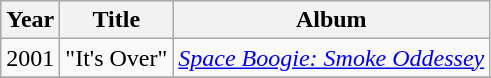<table class="wikitable">
<tr style="background:#ccc; text-align:center;">
<th>Year</th>
<th>Title</th>
<th>Album</th>
</tr>
<tr>
<td>2001</td>
<td>"It's Over"<br></td>
<td><em><a href='#'>Space Boogie: Smoke Oddessey</a></em></td>
</tr>
<tr>
</tr>
</table>
